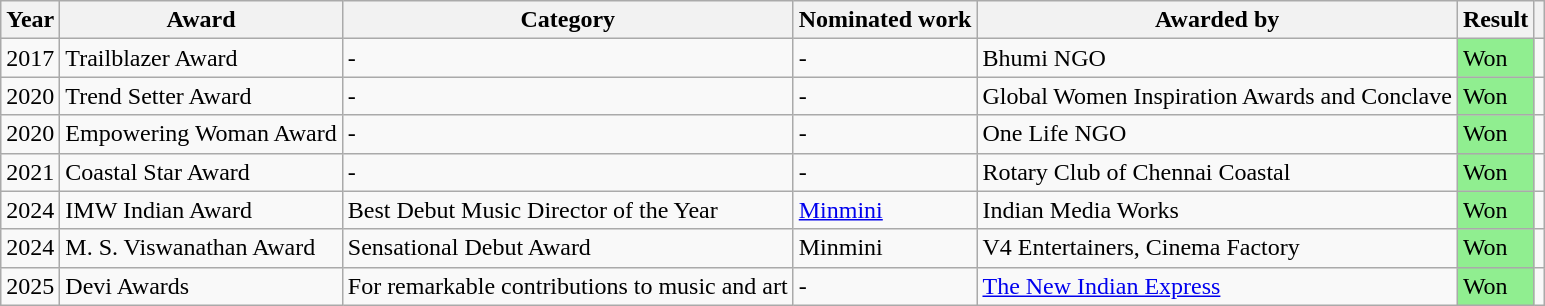<table class="wikitable">
<tr>
<th>Year</th>
<th>Award</th>
<th>Category</th>
<th>Nominated work</th>
<th>Awarded by</th>
<th>Result</th>
<th></th>
</tr>
<tr>
<td>2017</td>
<td>Trailblazer Award</td>
<td>-</td>
<td>-</td>
<td>Bhumi NGO</td>
<td style="background-color:lightgreen;">Won</td>
<td></td>
</tr>
<tr>
<td>2020</td>
<td>Trend Setter Award</td>
<td>-</td>
<td>-</td>
<td>Global Women Inspiration Awards and Conclave</td>
<td style="background-color:lightgreen;">Won</td>
<td></td>
</tr>
<tr>
<td>2020</td>
<td>Empowering Woman Award</td>
<td>-</td>
<td>-</td>
<td>One Life NGO</td>
<td style="background-color:lightgreen;">Won</td>
<td></td>
</tr>
<tr>
<td>2021</td>
<td>Coastal Star Award</td>
<td>-</td>
<td>-</td>
<td>Rotary Club of Chennai Coastal</td>
<td style="background-color:lightgreen;">Won</td>
<td></td>
</tr>
<tr>
<td>2024</td>
<td>IMW Indian Award</td>
<td>Best Debut Music Director of the Year</td>
<td><a href='#'>Minmini</a></td>
<td>Indian Media Works</td>
<td style="background-color:lightgreen;">Won</td>
<td></td>
</tr>
<tr>
<td>2024</td>
<td>M. S. Viswanathan Award</td>
<td>Sensational Debut Award</td>
<td>Minmini</td>
<td>V4 Entertainers, Cinema Factory</td>
<td style="background-color:lightgreen;">Won</td>
<td></td>
</tr>
<tr>
<td>2025</td>
<td>Devi Awards</td>
<td>For remarkable contributions to music and art</td>
<td>-</td>
<td><a href='#'>The New Indian Express</a></td>
<td style="background-color:lightgreen;">Won</td>
<td></td>
</tr>
</table>
